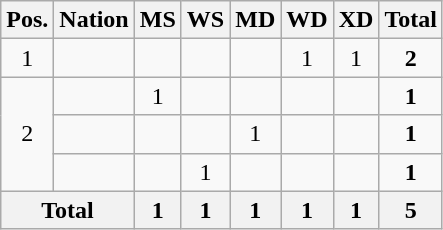<table class="wikitable" style="text-align:center">
<tr>
<th>Pos.</th>
<th>Nation</th>
<th>MS</th>
<th>WS</th>
<th>MD</th>
<th>WD</th>
<th>XD</th>
<th>Total</th>
</tr>
<tr>
<td>1</td>
<td align="left"></td>
<td></td>
<td></td>
<td></td>
<td>1</td>
<td>1</td>
<td><strong>2</strong></td>
</tr>
<tr>
<td rowspan=3>2</td>
<td align="left"></td>
<td>1</td>
<td></td>
<td></td>
<td></td>
<td></td>
<td><strong>1</strong></td>
</tr>
<tr>
<td align="left"></td>
<td></td>
<td></td>
<td>1</td>
<td></td>
<td></td>
<td><strong>1</strong></td>
</tr>
<tr>
<td align="left"></td>
<td></td>
<td>1</td>
<td></td>
<td></td>
<td></td>
<td><strong>1</strong></td>
</tr>
<tr>
<th colspan="2">Total</th>
<th>1</th>
<th>1</th>
<th>1</th>
<th>1</th>
<th>1</th>
<th>5</th>
</tr>
</table>
